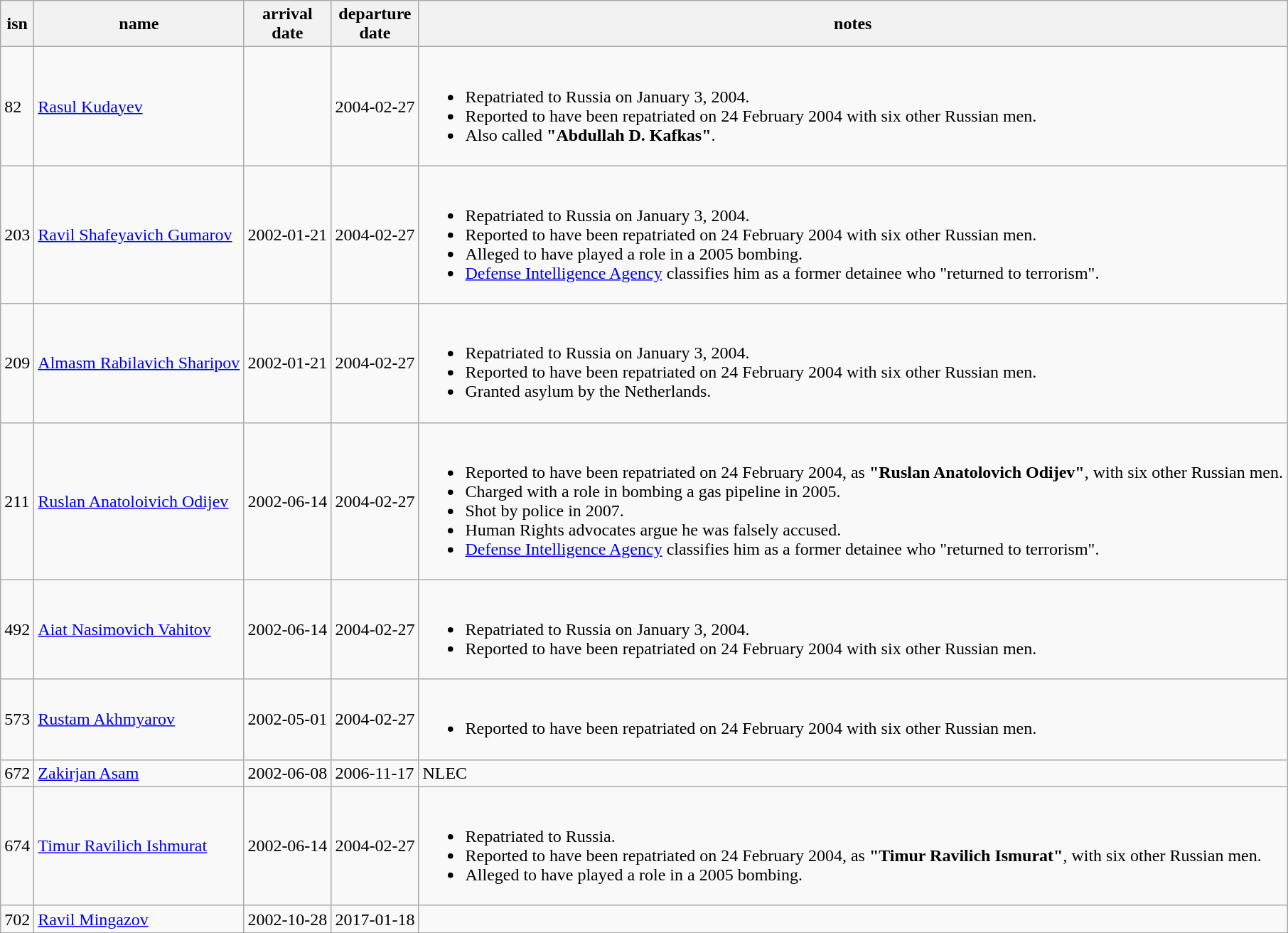<table class="wikitable sortable" border="1">
<tr>
<th>isn</th>
<th>name</th>
<th>arrival<br>date</th>
<th>departure<br>date</th>
<th>notes</th>
</tr>
<tr>
<td>82</td>
<td><a href='#'>Rasul Kudayev</a></td>
<td></td>
<td>2004-02-27</td>
<td><br><ul><li>Repatriated to Russia on January 3, 2004.</li><li>Reported to have been repatriated on 24 February 2004 with six other Russian men.</li><li>Also called <strong>"Abdullah D. Kafkas"</strong>.</li></ul></td>
</tr>
<tr>
<td>203</td>
<td><a href='#'>Ravil Shafeyavich Gumarov</a></td>
<td>2002-01-21</td>
<td>2004-02-27</td>
<td><br><ul><li>Repatriated to Russia on January 3, 2004.</li><li>Reported to have been repatriated on 24 February 2004 with six other Russian men.</li><li>Alleged to have played a role in a 2005 bombing.</li><li><a href='#'>Defense Intelligence Agency</a> classifies him as a former detainee who "returned to terrorism".</li></ul></td>
</tr>
<tr>
<td>209</td>
<td><a href='#'>Almasm Rabilavich Sharipov</a></td>
<td>2002-01-21</td>
<td>2004-02-27</td>
<td><br><ul><li>Repatriated to Russia on January 3, 2004.</li><li>Reported to have been repatriated on 24 February 2004 with six other Russian men.</li><li>Granted asylum by the Netherlands.</li></ul></td>
</tr>
<tr>
<td>211</td>
<td><a href='#'>Ruslan Anatoloivich Odijev</a></td>
<td>2002-06-14</td>
<td>2004-02-27</td>
<td><br><ul><li>Reported to have been repatriated on 24 February 2004, as <strong>"Ruslan Anatolovich Odijev"</strong>, with six other Russian men.</li><li>Charged with a role in bombing a gas pipeline in 2005.</li><li>Shot by police in 2007.</li><li>Human Rights advocates argue he was falsely accused.</li><li><a href='#'>Defense Intelligence Agency</a> classifies him as a former detainee who "returned to terrorism".</li></ul></td>
</tr>
<tr>
<td>492</td>
<td><a href='#'>Aiat Nasimovich Vahitov</a></td>
<td>2002-06-14</td>
<td>2004-02-27</td>
<td><br><ul><li>Repatriated to Russia on January 3, 2004.</li><li>Reported to have been repatriated on 24 February 2004 with six other Russian men.</li></ul></td>
</tr>
<tr>
<td>573</td>
<td><a href='#'>Rustam Akhmyarov</a></td>
<td>2002-05-01</td>
<td>2004-02-27</td>
<td><br><ul><li>Reported to have been repatriated on 24 February 2004 with six other Russian men.</li></ul></td>
</tr>
<tr>
<td>672</td>
<td><a href='#'>Zakirjan Asam</a></td>
<td>2002-06-08</td>
<td>2006-11-17</td>
<td>NLEC</td>
</tr>
<tr>
<td>674</td>
<td><a href='#'>Timur Ravilich Ishmurat</a></td>
<td>2002-06-14</td>
<td>2004-02-27</td>
<td><br><ul><li>Repatriated to Russia.</li><li>Reported to have been repatriated on 24 February 2004, as <strong>"Timur Ravilich Ismurat"</strong>, with six other Russian men.</li><li>Alleged to have played a role in a 2005 bombing.</li></ul></td>
</tr>
<tr>
<td>702</td>
<td><a href='#'>Ravil Mingazov</a></td>
<td>2002-10-28</td>
<td>2017-01-18</td>
<td></td>
</tr>
</table>
